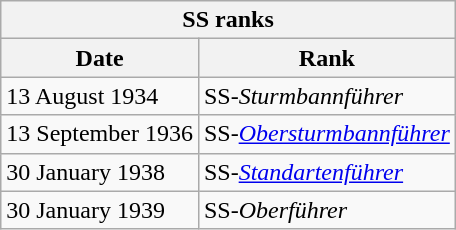<table class="wikitable float-right">
<tr>
<th colspan="2">SS ranks</th>
</tr>
<tr>
<th>Date</th>
<th>Rank</th>
</tr>
<tr>
<td>13 August 1934</td>
<td>SS-<em>Sturmbannführer</em></td>
</tr>
<tr>
<td>13  September 1936</td>
<td>SS-<em><a href='#'>Obersturmbannführer</a></em></td>
</tr>
<tr>
<td>30 January 1938</td>
<td>SS-<em><a href='#'>Standartenführer</a></em></td>
</tr>
<tr>
<td>30 January 1939</td>
<td>SS-<em>Oberführer</em></td>
</tr>
</table>
